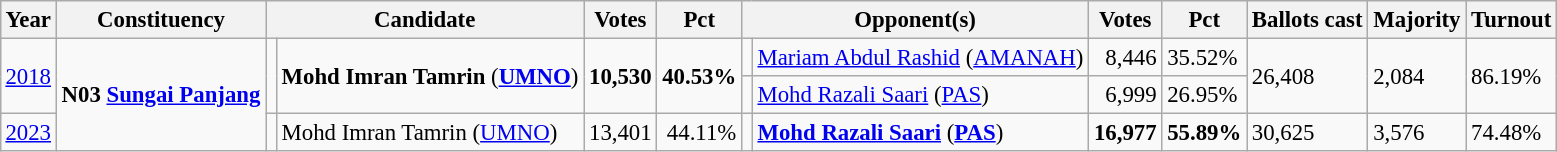<table class="wikitable" style="margin:0.5em ; font-size:95%">
<tr>
<th>Year</th>
<th>Constituency</th>
<th colspan="2">Candidate</th>
<th>Votes</th>
<th>Pct</th>
<th colspan="2">Opponent(s)</th>
<th>Votes</th>
<th>Pct</th>
<th>Ballots cast</th>
<th>Majority</th>
<th>Turnout</th>
</tr>
<tr>
<td rowspan="2"><a href='#'>2018</a></td>
<td rowspan="3"><strong>N03 <a href='#'>Sungai Panjang</a></strong></td>
<td rowspan="2" ></td>
<td rowspan="2"><strong>Mohd Imran Tamrin</strong> (<a href='#'><strong>UMNO</strong></a>)</td>
<td rowspan="2" style="text-align:right;"><strong>10,530</strong></td>
<td rowspan="2"><strong>40.53%</strong></td>
<td></td>
<td><a href='#'>Mariam Abdul Rashid</a> (<a href='#'>AMANAH</a>)</td>
<td style="text-align:right;">8,446</td>
<td>35.52%</td>
<td rowspan="2">26,408</td>
<td rowspan="2">2,084</td>
<td rowspan="2">86.19%</td>
</tr>
<tr>
<td></td>
<td><a href='#'>Mohd Razali Saari</a> (<a href='#'>PAS</a>)</td>
<td style="text-align:right;">6,999</td>
<td>26.95%</td>
</tr>
<tr>
<td><a href='#'>2023</a></td>
<td></td>
<td>Mohd Imran Tamrin (<a href='#'>UMNO</a>)</td>
<td align=right>13,401</td>
<td align=right>44.11%</td>
<td bgcolor=></td>
<td><strong><a href='#'>Mohd Razali Saari</a></strong> (<a href='#'><strong>PAS</strong></a>)</td>
<td align=right><strong>16,977</strong></td>
<td><strong>55.89%</strong></td>
<td>30,625</td>
<td>3,576</td>
<td>74.48%</td>
</tr>
</table>
